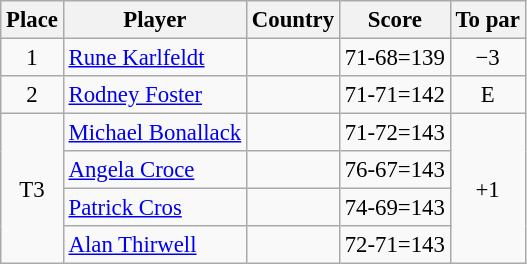<table class="wikitable" style="font-size:95%;">
<tr>
<th>Place</th>
<th>Player</th>
<th>Country</th>
<th>Score</th>
<th>To par</th>
</tr>
<tr>
<td align=center>1</td>
<td><a href='#'>Rune Karlfeldt</a></td>
<td></td>
<td>71-68=139</td>
<td align=center>−3</td>
</tr>
<tr>
<td align=center>2</td>
<td><a href='#'>Rodney Foster</a></td>
<td></td>
<td>71-71=142</td>
<td align=center>E</td>
</tr>
<tr>
<td rowspan="4" align="center">T3</td>
<td><a href='#'>Michael Bonallack</a></td>
<td></td>
<td>71-72=143</td>
<td rowspan="4" align="center">+1</td>
</tr>
<tr>
<td><a href='#'>Angela Croce</a></td>
<td></td>
<td>76-67=143</td>
</tr>
<tr>
<td><a href='#'>Patrick Cros</a></td>
<td></td>
<td>74-69=143</td>
</tr>
<tr>
<td><a href='#'>Alan Thirwell</a></td>
<td></td>
<td>72-71=143</td>
</tr>
</table>
